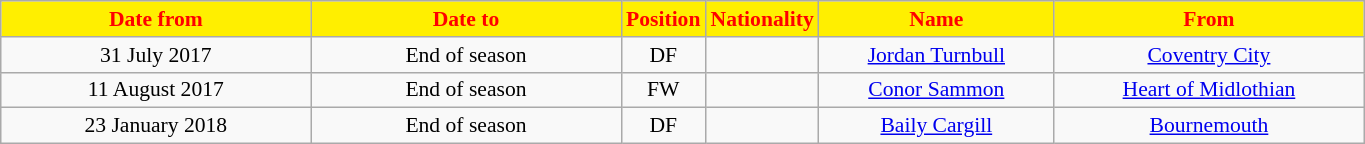<table class="wikitable"  style="text-align:center; font-size:90%; ">
<tr>
<th style="background:#FFEF00; color:red; width:200px;">Date from</th>
<th style="background:#FFEF00; color:red; width:200px;">Date to</th>
<th style="background:#FFEF00; color:red; width:45px;">Position</th>
<th style="background:#FFEF00; color:red; width:45px;">Nationality</th>
<th style="background:#FFEF00; color:red; width:150px;">Name</th>
<th style="background:#FFEF00; color:red; width:200px;">From</th>
</tr>
<tr>
<td>31 July 2017</td>
<td>End of season</td>
<td>DF</td>
<td></td>
<td><a href='#'>Jordan Turnbull</a></td>
<td><a href='#'>Coventry City</a></td>
</tr>
<tr>
<td>11 August 2017</td>
<td>End of season</td>
<td>FW</td>
<td></td>
<td><a href='#'>Conor Sammon</a></td>
<td><a href='#'>Heart of Midlothian</a></td>
</tr>
<tr>
<td>23 January 2018</td>
<td>End of season</td>
<td>DF</td>
<td></td>
<td><a href='#'>Baily Cargill</a></td>
<td><a href='#'>Bournemouth</a></td>
</tr>
</table>
